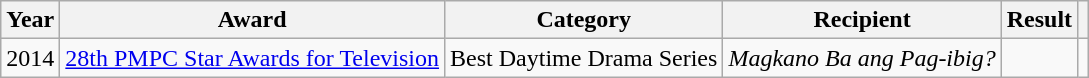<table class="wikitable">
<tr>
<th>Year</th>
<th>Award</th>
<th>Category</th>
<th>Recipient</th>
<th>Result</th>
<th></th>
</tr>
<tr>
<td>2014</td>
<td><a href='#'>28th PMPC Star Awards for Television</a></td>
<td>Best Daytime Drama Series</td>
<td><em>Magkano Ba ang Pag-ibig?</em></td>
<td></td>
<td></td>
</tr>
</table>
